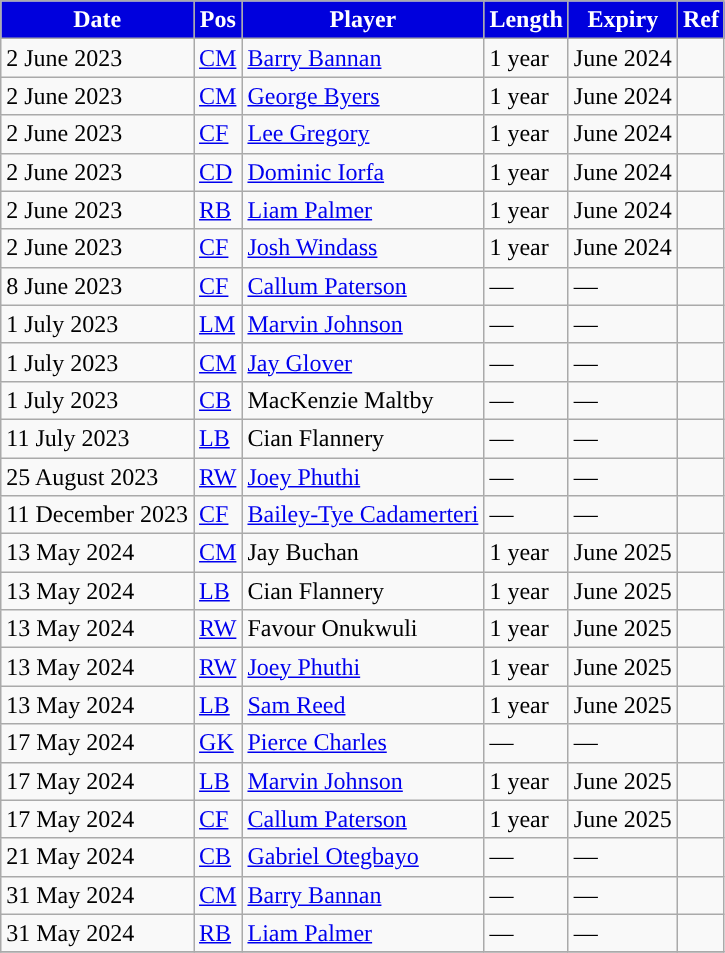<table class="wikitable plainrowheaders sortable">
<tr>
<th style="background:#0000DD; color:#FFFFFF; ">Date</th>
<th style="background:#0000DD; color:#FFFFFF; ">Pos</th>
<th style="background:#0000DD; color:#FFFFFF; ">Player</th>
<th style="background:#0000DD; color:#FFFFFF; ">Length</th>
<th style="background:#0000DD; color:#FFFFFF; ">Expiry</th>
<th style="background:#0000DD; color:#FFFFFF; ">Ref</th>
</tr>
<tr>
<td>2 June 2023</td>
<td><a href='#'>CM</a></td>
<td> <a href='#'>Barry Bannan</a></td>
<td>1 year</td>
<td>June 2024</td>
<td></td>
</tr>
<tr>
<td>2 June 2023</td>
<td><a href='#'>CM</a></td>
<td> <a href='#'>George Byers</a></td>
<td>1 year</td>
<td>June 2024</td>
<td></td>
</tr>
<tr>
<td>2 June 2023</td>
<td><a href='#'>CF</a></td>
<td> <a href='#'>Lee Gregory</a></td>
<td>1 year</td>
<td>June 2024</td>
<td></td>
</tr>
<tr>
<td>2 June 2023</td>
<td><a href='#'>CD</a></td>
<td> <a href='#'>Dominic Iorfa</a></td>
<td>1 year</td>
<td>June 2024</td>
<td></td>
</tr>
<tr>
<td>2 June 2023</td>
<td><a href='#'>RB</a></td>
<td> <a href='#'>Liam Palmer</a></td>
<td>1 year</td>
<td>June 2024</td>
<td></td>
</tr>
<tr>
<td>2 June 2023</td>
<td><a href='#'>CF</a></td>
<td> <a href='#'>Josh Windass</a></td>
<td>1 year</td>
<td>June 2024</td>
<td></td>
</tr>
<tr>
<td>8 June 2023</td>
<td><a href='#'>CF</a></td>
<td> <a href='#'>Callum Paterson</a></td>
<td>—</td>
<td>—</td>
<td></td>
</tr>
<tr>
<td>1 July 2023</td>
<td><a href='#'>LM</a></td>
<td> <a href='#'>Marvin Johnson</a></td>
<td>—</td>
<td>—</td>
<td></td>
</tr>
<tr>
<td>1 July 2023</td>
<td><a href='#'>CM</a></td>
<td> <a href='#'>Jay Glover</a></td>
<td>—</td>
<td>—</td>
<td></td>
</tr>
<tr>
<td>1 July 2023</td>
<td><a href='#'>CB</a></td>
<td> MacKenzie Maltby</td>
<td>—</td>
<td>—</td>
<td></td>
</tr>
<tr>
<td>11 July 2023</td>
<td><a href='#'>LB</a></td>
<td> Cian Flannery</td>
<td>—</td>
<td>—</td>
<td></td>
</tr>
<tr>
<td>25 August 2023</td>
<td><a href='#'>RW</a></td>
<td> <a href='#'>Joey Phuthi</a></td>
<td>—</td>
<td>—</td>
<td></td>
</tr>
<tr>
<td>11 December 2023</td>
<td><a href='#'>CF</a></td>
<td> <a href='#'>Bailey-Tye Cadamerteri</a></td>
<td>—</td>
<td>—</td>
<td></td>
</tr>
<tr>
<td>13 May 2024</td>
<td><a href='#'>CM</a></td>
<td> Jay Buchan</td>
<td>1 year</td>
<td>June 2025</td>
<td></td>
</tr>
<tr>
<td>13 May 2024</td>
<td><a href='#'>LB</a></td>
<td> Cian Flannery</td>
<td>1 year</td>
<td>June 2025</td>
<td></td>
</tr>
<tr>
<td>13 May 2024</td>
<td><a href='#'>RW</a></td>
<td> Favour Onukwuli</td>
<td>1 year</td>
<td>June 2025</td>
<td></td>
</tr>
<tr>
<td>13 May 2024</td>
<td><a href='#'>RW</a></td>
<td> <a href='#'>Joey Phuthi</a></td>
<td>1 year</td>
<td>June 2025</td>
<td></td>
</tr>
<tr>
<td>13 May 2024</td>
<td><a href='#'>LB</a></td>
<td> <a href='#'>Sam Reed</a></td>
<td>1 year</td>
<td>June 2025</td>
<td></td>
</tr>
<tr>
<td>17 May 2024</td>
<td><a href='#'>GK</a></td>
<td> <a href='#'>Pierce Charles</a></td>
<td>—</td>
<td>—</td>
<td></td>
</tr>
<tr>
<td>17 May 2024</td>
<td><a href='#'>LB</a></td>
<td> <a href='#'>Marvin Johnson</a></td>
<td>1 year</td>
<td>June 2025</td>
<td></td>
</tr>
<tr>
<td>17 May 2024</td>
<td><a href='#'>CF</a></td>
<td> <a href='#'>Callum Paterson</a></td>
<td>1 year</td>
<td>June 2025</td>
<td></td>
</tr>
<tr>
<td>21 May 2024</td>
<td><a href='#'>CB</a></td>
<td> <a href='#'>Gabriel Otegbayo</a></td>
<td>—</td>
<td>—</td>
<td></td>
</tr>
<tr>
<td>31 May 2024</td>
<td><a href='#'>CM</a></td>
<td> <a href='#'>Barry Bannan</a></td>
<td>—</td>
<td>—</td>
<td></td>
</tr>
<tr>
<td>31 May 2024</td>
<td><a href='#'>RB</a></td>
<td> <a href='#'>Liam Palmer</a></td>
<td>—</td>
<td>—</td>
<td></td>
</tr>
<tr>
</tr>
</table>
